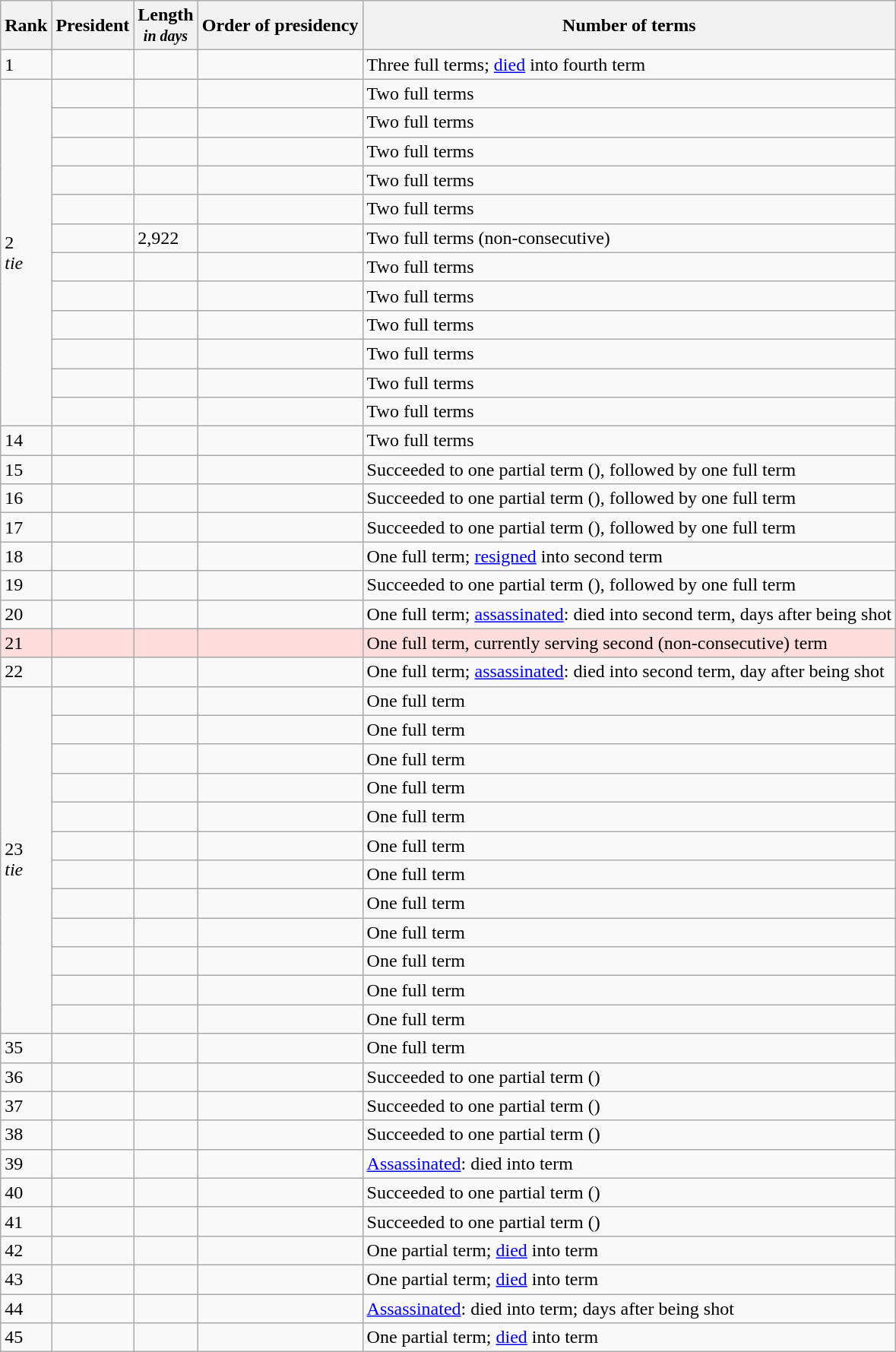<table class="wikitable sortable">
<tr>
<th data-sort-type="number">Rank</th>
<th data-sort-type="text">President</th>
<th class="unsortable">Length<br><small><em>in days</em></small></th>
<th>Order of presidency</th>
<th class="unsortable">Number of terms</th>
</tr>
<tr>
<td>1</td>
<td nowrap></td>
<td></td>
<td></td>
<td>Three full terms; <a href='#'>died</a>  into fourth term</td>
</tr>
<tr>
<td rowspan=12>2<br><em>tie</em></td>
<td></td>
<td></td>
<td></td>
<td>Two full terms</td>
</tr>
<tr>
<td></td>
<td></td>
<td></td>
<td>Two full terms</td>
</tr>
<tr>
<td></td>
<td></td>
<td></td>
<td>Two full terms</td>
</tr>
<tr>
<td></td>
<td></td>
<td></td>
<td>Two full terms</td>
</tr>
<tr>
<td></td>
<td></td>
<td></td>
<td>Two full terms</td>
</tr>
<tr>
<td></td>
<td>2,922</td>
<td></td>
<td>Two full terms (non-consecutive)</td>
</tr>
<tr>
<td></td>
<td></td>
<td></td>
<td>Two full terms</td>
</tr>
<tr>
<td></td>
<td></td>
<td></td>
<td>Two full terms</td>
</tr>
<tr>
<td></td>
<td></td>
<td></td>
<td>Two full terms</td>
</tr>
<tr>
<td></td>
<td></td>
<td nowrap></td>
<td>Two full terms</td>
</tr>
<tr>
<td></td>
<td></td>
<td></td>
<td>Two full terms</td>
</tr>
<tr>
<td></td>
<td></td>
<td></td>
<td>Two full terms</td>
</tr>
<tr>
<td>14</td>
<td></td>
<td></td>
<td></td>
<td>Two full terms</td>
</tr>
<tr>
<td>15</td>
<td></td>
<td></td>
<td></td>
<td>Succeeded to one partial term (), followed by one full term</td>
</tr>
<tr>
<td>16</td>
<td></td>
<td></td>
<td></td>
<td>Succeeded to one partial term (), followed by one full term</td>
</tr>
<tr>
<td>17</td>
<td></td>
<td></td>
<td></td>
<td>Succeeded to one partial term (), followed by one full term</td>
</tr>
<tr>
<td>18</td>
<td></td>
<td></td>
<td></td>
<td>One full term; <a href='#'>resigned</a>  into second term</td>
</tr>
<tr>
<td>19</td>
<td></td>
<td></td>
<td></td>
<td>Succeeded to one partial term (), followed by one full term</td>
</tr>
<tr>
<td>20</td>
<td></td>
<td></td>
<td></td>
<td>One full term; <a href='#'>assassinated</a>: died  into second term,  days after being shot</td>
</tr>
<tr bgcolor=#FFDDDD>
<td>21</td>
<td></td>
<td> </td>
<td></td>
<td>One full term, currently serving second (non-consecutive) term</td>
</tr>
<tr>
<td>22</td>
<td></td>
<td></td>
<td></td>
<td>One full term; <a href='#'>assassinated</a>: died  into second term,  day after being shot</td>
</tr>
<tr>
<td rowspan="12">23<br><em>tie</em></td>
<td></td>
<td></td>
<td></td>
<td>One full term</td>
</tr>
<tr>
<td></td>
<td></td>
<td></td>
<td>One full term</td>
</tr>
<tr>
<td></td>
<td></td>
<td></td>
<td>One full term</td>
</tr>
<tr>
<td></td>
<td></td>
<td></td>
<td>One full term</td>
</tr>
<tr>
<td></td>
<td></td>
<td></td>
<td>One full term</td>
</tr>
<tr>
<td></td>
<td></td>
<td></td>
<td>One full term</td>
</tr>
<tr>
<td></td>
<td></td>
<td></td>
<td>One full term</td>
</tr>
<tr>
<td></td>
<td></td>
<td></td>
<td>One full term</td>
</tr>
<tr>
<td></td>
<td></td>
<td></td>
<td>One full term</td>
</tr>
<tr>
<td></td>
<td></td>
<td></td>
<td>One full term</td>
</tr>
<tr>
<td></td>
<td></td>
<td></td>
<td>One full term</td>
</tr>
<tr>
<td></td>
<td></td>
<td></td>
<td>One full term</td>
</tr>
<tr>
<td>35</td>
<td></td>
<td></td>
<td></td>
<td>One full term</td>
</tr>
<tr>
<td>36</td>
<td></td>
<td></td>
<td></td>
<td>Succeeded to one partial term ()</td>
</tr>
<tr>
<td>37</td>
<td></td>
<td></td>
<td></td>
<td>Succeeded to one partial term ()</td>
</tr>
<tr>
<td>38</td>
<td></td>
<td></td>
<td></td>
<td>Succeeded to one partial term ()</td>
</tr>
<tr>
<td>39</td>
<td></td>
<td></td>
<td></td>
<td><a href='#'>Assassinated</a>: died  into term</td>
</tr>
<tr>
<td>40</td>
<td></td>
<td></td>
<td></td>
<td>Succeeded to one partial term ()</td>
</tr>
<tr>
<td>41</td>
<td></td>
<td></td>
<td></td>
<td>Succeeded to one partial term ()</td>
</tr>
<tr>
<td>42</td>
<td></td>
<td></td>
<td></td>
<td>One partial term; <a href='#'>died</a>  into term</td>
</tr>
<tr>
<td>43</td>
<td></td>
<td></td>
<td></td>
<td>One partial term; <a href='#'>died</a>  into term</td>
</tr>
<tr>
<td>44</td>
<td></td>
<td></td>
<td></td>
<td><a href='#'>Assassinated</a>: died  into term;  days after being shot</td>
</tr>
<tr>
<td>45</td>
<td></td>
<td></td>
<td></td>
<td>One partial term; <a href='#'>died</a>  into term</td>
</tr>
</table>
